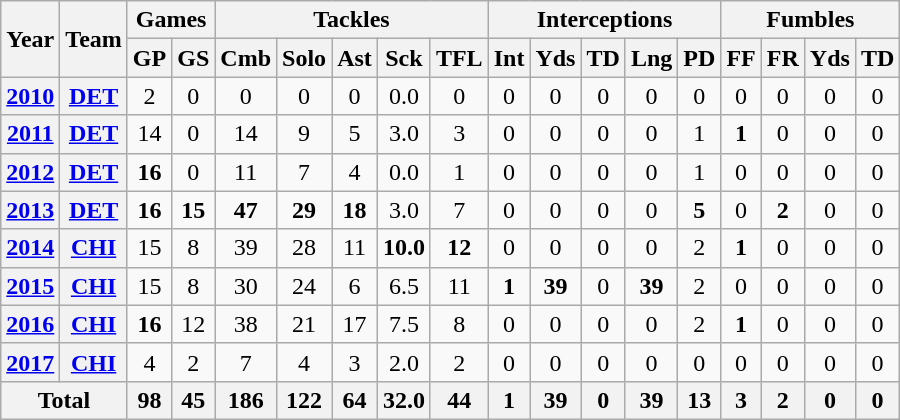<table class="wikitable" style="text-align:center">
<tr>
<th rowspan="2">Year</th>
<th rowspan="2">Team</th>
<th colspan="2">Games</th>
<th colspan="5">Tackles</th>
<th colspan="5">Interceptions</th>
<th colspan="4">Fumbles</th>
</tr>
<tr>
<th>GP</th>
<th>GS</th>
<th>Cmb</th>
<th>Solo</th>
<th>Ast</th>
<th>Sck</th>
<th>TFL</th>
<th>Int</th>
<th>Yds</th>
<th>TD</th>
<th>Lng</th>
<th>PD</th>
<th>FF</th>
<th>FR</th>
<th>Yds</th>
<th>TD</th>
</tr>
<tr>
<th><a href='#'>2010</a></th>
<th><a href='#'>DET</a></th>
<td>2</td>
<td>0</td>
<td>0</td>
<td>0</td>
<td>0</td>
<td>0.0</td>
<td>0</td>
<td>0</td>
<td>0</td>
<td>0</td>
<td>0</td>
<td>0</td>
<td>0</td>
<td>0</td>
<td>0</td>
<td>0</td>
</tr>
<tr>
<th><a href='#'>2011</a></th>
<th><a href='#'>DET</a></th>
<td>14</td>
<td>0</td>
<td>14</td>
<td>9</td>
<td>5</td>
<td>3.0</td>
<td>3</td>
<td>0</td>
<td>0</td>
<td>0</td>
<td>0</td>
<td>1</td>
<td><strong>1</strong></td>
<td>0</td>
<td>0</td>
<td>0</td>
</tr>
<tr>
<th><a href='#'>2012</a></th>
<th><a href='#'>DET</a></th>
<td><strong>16</strong></td>
<td>0</td>
<td>11</td>
<td>7</td>
<td>4</td>
<td>0.0</td>
<td>1</td>
<td>0</td>
<td>0</td>
<td>0</td>
<td>0</td>
<td>1</td>
<td>0</td>
<td>0</td>
<td>0</td>
<td>0</td>
</tr>
<tr>
<th><a href='#'>2013</a></th>
<th><a href='#'>DET</a></th>
<td><strong>16</strong></td>
<td><strong>15</strong></td>
<td><strong>47</strong></td>
<td><strong>29</strong></td>
<td><strong>18</strong></td>
<td>3.0</td>
<td>7</td>
<td>0</td>
<td>0</td>
<td>0</td>
<td>0</td>
<td><strong>5</strong></td>
<td>0</td>
<td><strong>2</strong></td>
<td>0</td>
<td>0</td>
</tr>
<tr>
<th><a href='#'>2014</a></th>
<th><a href='#'>CHI</a></th>
<td>15</td>
<td>8</td>
<td>39</td>
<td>28</td>
<td>11</td>
<td><strong>10.0</strong></td>
<td><strong>12</strong></td>
<td>0</td>
<td>0</td>
<td>0</td>
<td>0</td>
<td>2</td>
<td><strong>1</strong></td>
<td>0</td>
<td>0</td>
<td>0</td>
</tr>
<tr>
<th><a href='#'>2015</a></th>
<th><a href='#'>CHI</a></th>
<td>15</td>
<td>8</td>
<td>30</td>
<td>24</td>
<td>6</td>
<td>6.5</td>
<td>11</td>
<td><strong>1</strong></td>
<td><strong>39</strong></td>
<td>0</td>
<td><strong>39</strong></td>
<td>2</td>
<td>0</td>
<td>0</td>
<td>0</td>
<td>0</td>
</tr>
<tr>
<th><a href='#'>2016</a></th>
<th><a href='#'>CHI</a></th>
<td><strong>16</strong></td>
<td>12</td>
<td>38</td>
<td>21</td>
<td>17</td>
<td>7.5</td>
<td>8</td>
<td>0</td>
<td>0</td>
<td>0</td>
<td>0</td>
<td>2</td>
<td><strong>1</strong></td>
<td>0</td>
<td>0</td>
<td>0</td>
</tr>
<tr>
<th><a href='#'>2017</a></th>
<th><a href='#'>CHI</a></th>
<td>4</td>
<td>2</td>
<td>7</td>
<td>4</td>
<td>3</td>
<td>2.0</td>
<td>2</td>
<td>0</td>
<td>0</td>
<td>0</td>
<td>0</td>
<td>0</td>
<td>0</td>
<td>0</td>
<td>0</td>
<td>0</td>
</tr>
<tr>
<th colspan="2">Total</th>
<th>98</th>
<th>45</th>
<th>186</th>
<th>122</th>
<th>64</th>
<th>32.0</th>
<th>44</th>
<th>1</th>
<th>39</th>
<th>0</th>
<th>39</th>
<th>13</th>
<th>3</th>
<th>2</th>
<th>0</th>
<th>0</th>
</tr>
</table>
